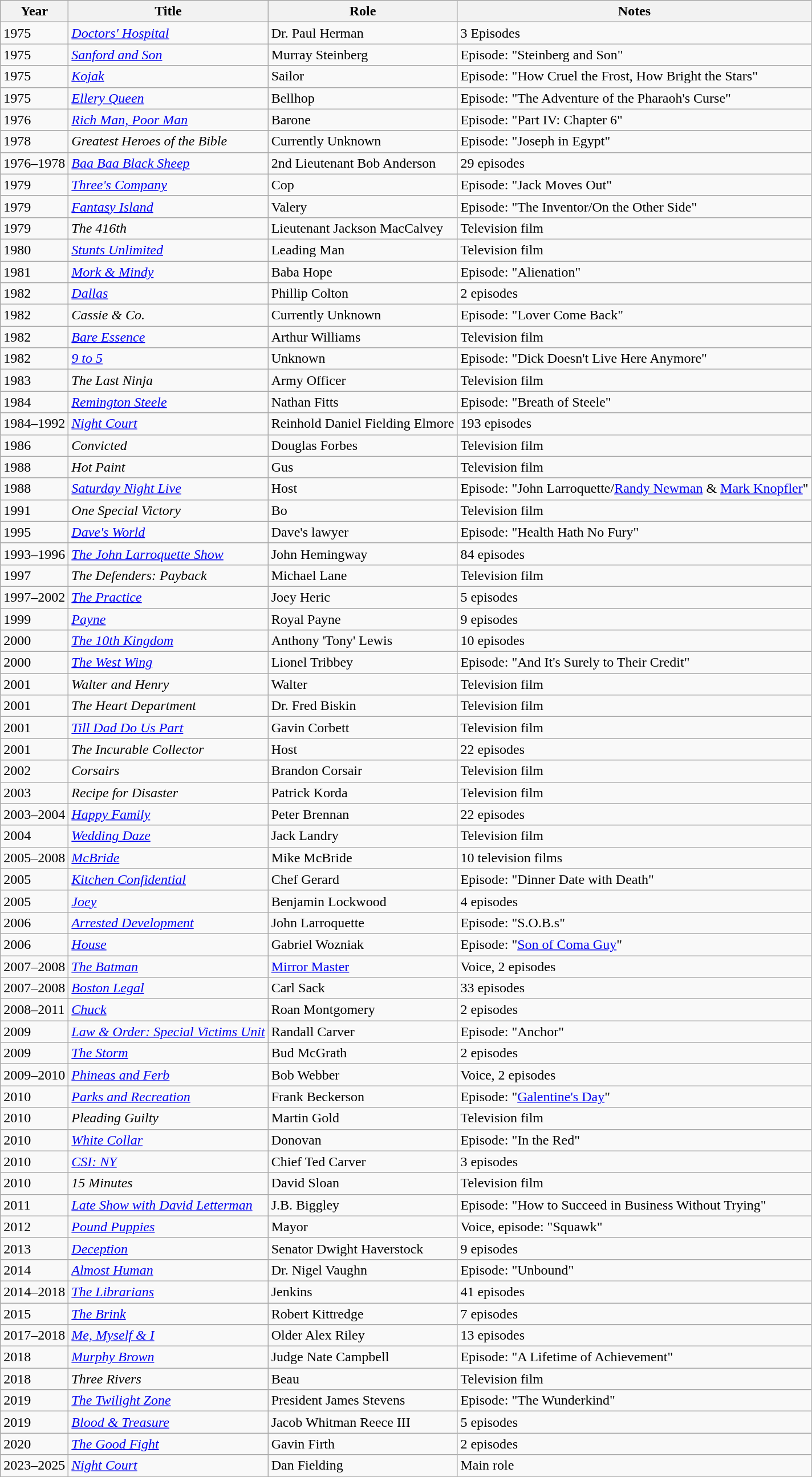<table class="wikitable sortable">
<tr>
<th>Year</th>
<th>Title</th>
<th>Role</th>
<th class="unsortable">Notes</th>
</tr>
<tr>
<td>1975</td>
<td><em><a href='#'>Doctors' Hospital</a></em></td>
<td>Dr. Paul Herman</td>
<td>3 Episodes</td>
</tr>
<tr>
<td>1975</td>
<td><em><a href='#'>Sanford and Son</a></em></td>
<td>Murray Steinberg</td>
<td>Episode: "Steinberg and Son"</td>
</tr>
<tr>
<td>1975</td>
<td><em><a href='#'>Kojak</a></em></td>
<td>Sailor</td>
<td>Episode: "How Cruel the Frost, How Bright the Stars"</td>
</tr>
<tr>
<td>1975</td>
<td><em><a href='#'>Ellery Queen</a></em></td>
<td>Bellhop</td>
<td>Episode: "The Adventure of the Pharaoh's Curse"</td>
</tr>
<tr>
<td>1976</td>
<td><em><a href='#'>Rich Man, Poor Man</a></em></td>
<td>Barone</td>
<td>Episode: "Part IV: Chapter 6"</td>
</tr>
<tr>
<td>1978</td>
<td><em>Greatest Heroes of the Bible</em></td>
<td>Currently Unknown</td>
<td>Episode: "Joseph in Egypt"</td>
</tr>
<tr>
<td>1976–1978</td>
<td><em><a href='#'>Baa Baa Black Sheep</a></em></td>
<td>2nd Lieutenant Bob Anderson</td>
<td>29 episodes</td>
</tr>
<tr>
<td>1979</td>
<td><em><a href='#'>Three's Company</a></em></td>
<td>Cop</td>
<td>Episode: "Jack Moves Out"</td>
</tr>
<tr>
<td>1979</td>
<td><em><a href='#'>Fantasy Island</a></em></td>
<td>Valery</td>
<td>Episode: "The Inventor/On the Other Side"</td>
</tr>
<tr>
<td>1979</td>
<td><em>The 416th</em></td>
<td>Lieutenant Jackson MacCalvey</td>
<td>Television film</td>
</tr>
<tr>
<td>1980</td>
<td><em><a href='#'>Stunts Unlimited</a></em></td>
<td>Leading Man</td>
<td>Television film</td>
</tr>
<tr>
<td>1981</td>
<td><em><a href='#'>Mork & Mindy</a></em></td>
<td>Baba Hope</td>
<td>Episode: "Alienation"</td>
</tr>
<tr>
<td>1982</td>
<td><em><a href='#'>Dallas</a></em></td>
<td>Phillip Colton</td>
<td>2 episodes</td>
</tr>
<tr>
<td>1982</td>
<td><em>Cassie & Co.</em></td>
<td>Currently Unknown</td>
<td>Episode: "Lover Come Back"</td>
</tr>
<tr>
<td>1982</td>
<td><em><a href='#'>Bare Essence</a></em></td>
<td>Arthur Williams</td>
<td>Television film</td>
</tr>
<tr>
<td>1982</td>
<td><em><a href='#'>9 to 5</a></em></td>
<td>Unknown</td>
<td>Episode: "Dick Doesn't Live Here Anymore"</td>
</tr>
<tr>
<td>1983</td>
<td><em>The Last Ninja</em></td>
<td>Army Officer</td>
<td>Television film</td>
</tr>
<tr>
<td>1984</td>
<td><em><a href='#'>Remington Steele</a></em></td>
<td>Nathan Fitts</td>
<td>Episode: "Breath of Steele"</td>
</tr>
<tr>
<td>1984–1992</td>
<td><em><a href='#'>Night Court</a></em></td>
<td>Reinhold Daniel Fielding Elmore</td>
<td>193 episodes</td>
</tr>
<tr>
<td>1986</td>
<td><em>Convicted</em></td>
<td>Douglas Forbes</td>
<td>Television film</td>
</tr>
<tr>
<td>1988</td>
<td><em>Hot Paint</em></td>
<td>Gus</td>
<td>Television film</td>
</tr>
<tr>
<td>1988</td>
<td><em><a href='#'>Saturday Night Live</a></em></td>
<td>Host</td>
<td>Episode: "John Larroquette/<a href='#'>Randy Newman</a> & <a href='#'>Mark Knopfler</a>"</td>
</tr>
<tr>
<td>1991</td>
<td><em>One Special Victory</em></td>
<td>Bo</td>
<td>Television film</td>
</tr>
<tr>
<td>1995</td>
<td><em><a href='#'>Dave's World</a></em></td>
<td>Dave's lawyer</td>
<td>Episode: "Health Hath No Fury"</td>
</tr>
<tr>
<td>1993–1996</td>
<td><em><a href='#'>The John Larroquette Show</a></em></td>
<td>John Hemingway</td>
<td>84 episodes</td>
</tr>
<tr>
<td>1997</td>
<td><em>The Defenders: Payback</em></td>
<td>Michael Lane</td>
<td>Television film</td>
</tr>
<tr>
<td>1997–2002</td>
<td><em><a href='#'>The Practice</a></em></td>
<td>Joey Heric</td>
<td>5 episodes</td>
</tr>
<tr>
<td>1999</td>
<td><em><a href='#'>Payne</a></em></td>
<td>Royal Payne</td>
<td>9 episodes</td>
</tr>
<tr>
<td>2000</td>
<td><em><a href='#'>The 10th Kingdom</a></em></td>
<td>Anthony 'Tony' Lewis</td>
<td>10 episodes</td>
</tr>
<tr>
<td>2000</td>
<td><em><a href='#'>The West Wing</a></em></td>
<td>Lionel Tribbey</td>
<td>Episode: "And It's Surely to Their Credit"</td>
</tr>
<tr>
<td>2001</td>
<td><em>Walter and Henry</em></td>
<td>Walter</td>
<td>Television film</td>
</tr>
<tr>
<td>2001</td>
<td><em>The Heart Department</em></td>
<td>Dr. Fred Biskin</td>
<td>Television film</td>
</tr>
<tr>
<td>2001</td>
<td><em><a href='#'>Till Dad Do Us Part</a></em></td>
<td>Gavin Corbett</td>
<td>Television film</td>
</tr>
<tr>
<td>2001</td>
<td><em>The Incurable Collector</em></td>
<td>Host</td>
<td>22 episodes</td>
</tr>
<tr>
<td>2002</td>
<td><em>Corsairs</em></td>
<td>Brandon Corsair</td>
<td>Television film</td>
</tr>
<tr>
<td>2003</td>
<td><em>Recipe for Disaster</em></td>
<td>Patrick Korda</td>
<td>Television film</td>
</tr>
<tr>
<td>2003–2004</td>
<td><em><a href='#'>Happy Family</a></em></td>
<td>Peter Brennan</td>
<td>22 episodes</td>
</tr>
<tr>
<td>2004</td>
<td><em><a href='#'>Wedding Daze</a></em></td>
<td>Jack Landry</td>
<td>Television film</td>
</tr>
<tr>
<td>2005–2008</td>
<td><em><a href='#'>McBride</a></em></td>
<td>Mike McBride</td>
<td>10 television films</td>
</tr>
<tr>
<td>2005</td>
<td><em><a href='#'>Kitchen Confidential</a></em></td>
<td>Chef Gerard</td>
<td>Episode: "Dinner Date with Death"</td>
</tr>
<tr>
<td>2005</td>
<td><em><a href='#'>Joey</a></em></td>
<td>Benjamin Lockwood</td>
<td>4 episodes</td>
</tr>
<tr>
<td>2006</td>
<td><em><a href='#'>Arrested Development</a></em></td>
<td>John Larroquette</td>
<td>Episode: "S.O.B.s"</td>
</tr>
<tr>
<td>2006</td>
<td><em><a href='#'>House</a></em></td>
<td>Gabriel Wozniak</td>
<td>Episode: "<a href='#'>Son of Coma Guy</a>"</td>
</tr>
<tr>
<td>2007–2008</td>
<td><em><a href='#'>The Batman</a></em></td>
<td><a href='#'>Mirror Master</a></td>
<td>Voice, 2 episodes</td>
</tr>
<tr>
<td>2007–2008</td>
<td><em><a href='#'>Boston Legal</a></em></td>
<td>Carl Sack</td>
<td>33 episodes</td>
</tr>
<tr>
<td>2008–2011</td>
<td><em><a href='#'>Chuck</a></em></td>
<td>Roan Montgomery</td>
<td>2 episodes</td>
</tr>
<tr>
<td>2009</td>
<td><em><a href='#'>Law & Order: Special Victims Unit</a></em></td>
<td>Randall Carver</td>
<td>Episode: "Anchor"</td>
</tr>
<tr>
<td>2009</td>
<td><em><a href='#'>The Storm</a></em></td>
<td>Bud McGrath</td>
<td>2 episodes</td>
</tr>
<tr>
<td>2009–2010</td>
<td><em><a href='#'>Phineas and Ferb</a></em></td>
<td>Bob Webber</td>
<td>Voice, 2 episodes</td>
</tr>
<tr>
<td>2010</td>
<td><em><a href='#'>Parks and Recreation</a></em></td>
<td>Frank Beckerson</td>
<td>Episode: "<a href='#'>Galentine's Day</a>"</td>
</tr>
<tr>
<td>2010</td>
<td><em>Pleading Guilty</em></td>
<td>Martin Gold</td>
<td>Television film</td>
</tr>
<tr>
<td>2010</td>
<td><em><a href='#'>White Collar</a></em></td>
<td>Donovan</td>
<td>Episode: "In the Red"</td>
</tr>
<tr>
<td>2010</td>
<td><em><a href='#'>CSI: NY</a></em></td>
<td>Chief Ted Carver</td>
<td>3 episodes</td>
</tr>
<tr>
<td>2010</td>
<td><em>15 Minutes</em></td>
<td>David Sloan</td>
<td>Television film</td>
</tr>
<tr>
<td>2011</td>
<td><em><a href='#'>Late Show with David Letterman</a></em></td>
<td>J.B. Biggley</td>
<td>Episode: "How to Succeed in Business Without Trying"</td>
</tr>
<tr>
<td>2012</td>
<td><em><a href='#'>Pound Puppies</a></em></td>
<td>Mayor</td>
<td>Voice, episode: "Squawk"</td>
</tr>
<tr>
<td>2013</td>
<td><em><a href='#'>Deception</a></em></td>
<td>Senator Dwight Haverstock</td>
<td>9 episodes</td>
</tr>
<tr>
<td>2014</td>
<td><em><a href='#'>Almost Human</a></em></td>
<td>Dr. Nigel Vaughn</td>
<td>Episode: "Unbound"</td>
</tr>
<tr>
<td>2014–2018</td>
<td><em><a href='#'>The Librarians</a></em></td>
<td>Jenkins</td>
<td>41 episodes</td>
</tr>
<tr>
<td>2015</td>
<td><em><a href='#'>The Brink</a></em></td>
<td>Robert Kittredge</td>
<td>7 episodes</td>
</tr>
<tr>
<td>2017–2018</td>
<td><em><a href='#'>Me, Myself & I</a></em></td>
<td>Older Alex Riley</td>
<td>13 episodes</td>
</tr>
<tr>
<td>2018</td>
<td><em><a href='#'>Murphy Brown</a></em></td>
<td>Judge Nate Campbell</td>
<td>Episode:  "A Lifetime of Achievement"</td>
</tr>
<tr>
<td>2018</td>
<td><em>Three Rivers</em></td>
<td>Beau</td>
<td>Television film</td>
</tr>
<tr>
<td>2019</td>
<td><em><a href='#'>The Twilight Zone</a></em></td>
<td>President James Stevens</td>
<td>Episode: "The Wunderkind"</td>
</tr>
<tr>
<td>2019</td>
<td><em><a href='#'>Blood & Treasure</a></em></td>
<td>Jacob Whitman Reece III</td>
<td>5 episodes</td>
</tr>
<tr>
<td>2020</td>
<td><em><a href='#'>The Good Fight</a></em></td>
<td>Gavin Firth</td>
<td>2 episodes</td>
</tr>
<tr>
<td>2023–2025</td>
<td><em><a href='#'>Night Court</a></em></td>
<td>Dan Fielding</td>
<td>Main role</td>
</tr>
</table>
